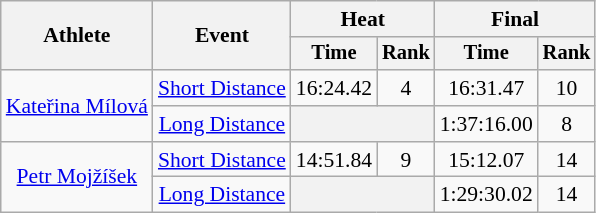<table class="wikitable" style="font-size:90%">
<tr>
<th rowspan="2">Athlete</th>
<th rowspan="2">Event</th>
<th colspan="2">Heat</th>
<th colspan="2">Final</th>
</tr>
<tr style="font-size:95%">
<th>Time</th>
<th>Rank</th>
<th>Time</th>
<th>Rank</th>
</tr>
<tr align="center">
<td rowspan="2" align="left"><a href='#'>Kateřina Mílová</a></td>
<td align="left"><a href='#'>Short Distance</a></td>
<td>16:24.42</td>
<td>4</td>
<td>16:31.47</td>
<td>10</td>
</tr>
<tr align="center">
<td><a href='#'>Long Distance</a></td>
<th colspan="2"></th>
<td>1:37:16.00</td>
<td>8</td>
</tr>
<tr align="center">
<td rowspan="2"><a href='#'>Petr Mojžíšek</a></td>
<td><a href='#'>Short Distance</a></td>
<td>14:51.84</td>
<td>9</td>
<td>15:12.07</td>
<td>14</td>
</tr>
<tr align="center">
<td><a href='#'>Long Distance</a></td>
<th colspan="2"></th>
<td>1:29:30.02</td>
<td>14</td>
</tr>
</table>
